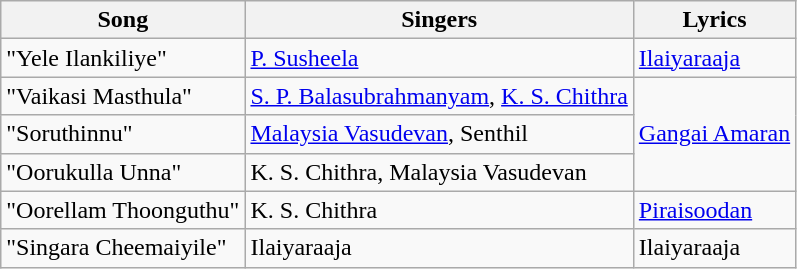<table class="wikitable">
<tr>
<th>Song</th>
<th>Singers</th>
<th>Lyrics</th>
</tr>
<tr>
<td>"Yele Ilankiliye"</td>
<td><a href='#'>P. Susheela</a></td>
<td><a href='#'>Ilaiyaraaja</a></td>
</tr>
<tr>
<td>"Vaikasi Masthula"</td>
<td><a href='#'>S. P. Balasubrahmanyam</a>, <a href='#'>K. S. Chithra</a></td>
<td rowspan=3><a href='#'>Gangai Amaran</a></td>
</tr>
<tr>
<td>"Soruthinnu"</td>
<td><a href='#'>Malaysia Vasudevan</a>, Senthil</td>
</tr>
<tr>
<td>"Oorukulla Unna"</td>
<td>K. S. Chithra, Malaysia Vasudevan</td>
</tr>
<tr>
<td>"Oorellam Thoonguthu"</td>
<td>K. S. Chithra</td>
<td><a href='#'>Piraisoodan</a></td>
</tr>
<tr>
<td>"Singara Cheemaiyile"</td>
<td>Ilaiyaraaja</td>
<td>Ilaiyaraaja</td>
</tr>
</table>
